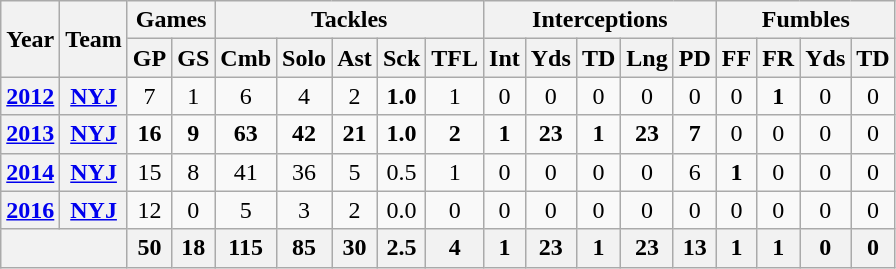<table class="wikitable" style="text-align:center">
<tr>
<th rowspan="2">Year</th>
<th rowspan="2">Team</th>
<th colspan="2">Games</th>
<th colspan="5">Tackles</th>
<th colspan="5">Interceptions</th>
<th colspan="4">Fumbles</th>
</tr>
<tr>
<th>GP</th>
<th>GS</th>
<th>Cmb</th>
<th>Solo</th>
<th>Ast</th>
<th>Sck</th>
<th>TFL</th>
<th>Int</th>
<th>Yds</th>
<th>TD</th>
<th>Lng</th>
<th>PD</th>
<th>FF</th>
<th>FR</th>
<th>Yds</th>
<th>TD</th>
</tr>
<tr>
<th><a href='#'>2012</a></th>
<th><a href='#'>NYJ</a></th>
<td>7</td>
<td>1</td>
<td>6</td>
<td>4</td>
<td>2</td>
<td><strong>1.0</strong></td>
<td>1</td>
<td>0</td>
<td>0</td>
<td>0</td>
<td>0</td>
<td>0</td>
<td>0</td>
<td><strong>1</strong></td>
<td>0</td>
<td>0</td>
</tr>
<tr>
<th><a href='#'>2013</a></th>
<th><a href='#'>NYJ</a></th>
<td><strong>16</strong></td>
<td><strong>9</strong></td>
<td><strong>63</strong></td>
<td><strong>42</strong></td>
<td><strong>21</strong></td>
<td><strong>1.0</strong></td>
<td><strong>2</strong></td>
<td><strong>1</strong></td>
<td><strong>23</strong></td>
<td><strong>1</strong></td>
<td><strong>23</strong></td>
<td><strong>7</strong></td>
<td>0</td>
<td>0</td>
<td>0</td>
<td>0</td>
</tr>
<tr>
<th><a href='#'>2014</a></th>
<th><a href='#'>NYJ</a></th>
<td>15</td>
<td>8</td>
<td>41</td>
<td>36</td>
<td>5</td>
<td>0.5</td>
<td>1</td>
<td>0</td>
<td>0</td>
<td>0</td>
<td>0</td>
<td>6</td>
<td><strong>1</strong></td>
<td>0</td>
<td>0</td>
<td>0</td>
</tr>
<tr>
<th><a href='#'>2016</a></th>
<th><a href='#'>NYJ</a></th>
<td>12</td>
<td>0</td>
<td>5</td>
<td>3</td>
<td>2</td>
<td>0.0</td>
<td>0</td>
<td>0</td>
<td>0</td>
<td>0</td>
<td>0</td>
<td>0</td>
<td>0</td>
<td>0</td>
<td>0</td>
<td>0</td>
</tr>
<tr>
<th colspan="2"></th>
<th>50</th>
<th>18</th>
<th>115</th>
<th>85</th>
<th>30</th>
<th>2.5</th>
<th>4</th>
<th>1</th>
<th>23</th>
<th>1</th>
<th>23</th>
<th>13</th>
<th>1</th>
<th>1</th>
<th>0</th>
<th>0</th>
</tr>
</table>
